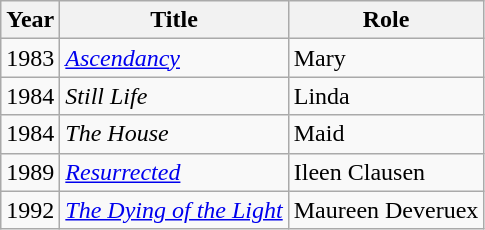<table class= "wikitable">
<tr>
<th>Year</th>
<th>Title</th>
<th>Role</th>
</tr>
<tr>
<td>1983</td>
<td><em><a href='#'>Ascendancy</a></em></td>
<td>Mary</td>
</tr>
<tr>
<td>1984</td>
<td><em>Still Life</em></td>
<td>Linda</td>
</tr>
<tr>
<td>1984</td>
<td><em>The House</em></td>
<td>Maid</td>
</tr>
<tr>
<td>1989</td>
<td><a href='#'><em>Resurrected</em></a></td>
<td>Ileen Clausen</td>
</tr>
<tr>
<td>1992</td>
<td><em><a href='#'>The Dying of the Light</a></em></td>
<td>Maureen Deveruex</td>
</tr>
</table>
